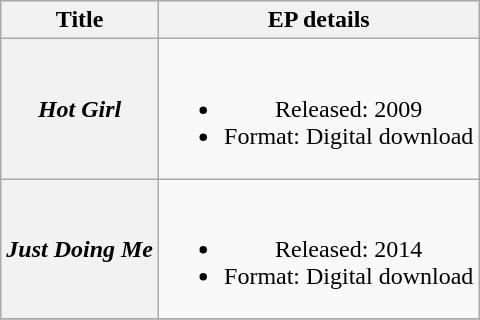<table class="wikitable plainrowheaders" style="text-align:center;">
<tr>
<th scope="col">Title</th>
<th scope="col">EP details</th>
</tr>
<tr>
<th scope="row"><em>Hot Girl</em></th>
<td><br><ul><li>Released: 2009</li><li>Format: Digital download</li></ul></td>
</tr>
<tr>
<th scope="row"><em>Just Doing Me</em></th>
<td><br><ul><li>Released: 2014</li><li>Format: Digital download</li></ul></td>
</tr>
<tr>
</tr>
</table>
